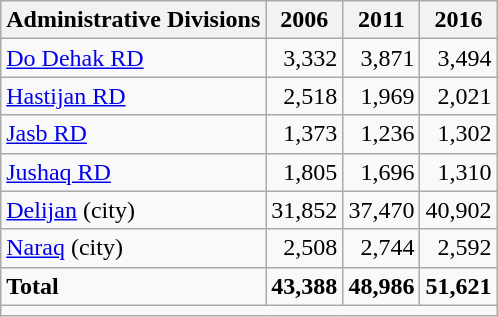<table class="wikitable">
<tr>
<th>Administrative Divisions</th>
<th>2006</th>
<th>2011</th>
<th>2016</th>
</tr>
<tr>
<td><a href='#'>Do Dehak RD</a></td>
<td style="text-align: right;">3,332</td>
<td style="text-align: right;">3,871</td>
<td style="text-align: right;">3,494</td>
</tr>
<tr>
<td><a href='#'>Hastijan RD</a></td>
<td style="text-align: right;">2,518</td>
<td style="text-align: right;">1,969</td>
<td style="text-align: right;">2,021</td>
</tr>
<tr>
<td><a href='#'>Jasb RD</a></td>
<td style="text-align: right;">1,373</td>
<td style="text-align: right;">1,236</td>
<td style="text-align: right;">1,302</td>
</tr>
<tr>
<td><a href='#'>Jushaq RD</a></td>
<td style="text-align: right;">1,805</td>
<td style="text-align: right;">1,696</td>
<td style="text-align: right;">1,310</td>
</tr>
<tr>
<td><a href='#'>Delijan</a> (city)</td>
<td style="text-align: right;">31,852</td>
<td style="text-align: right;">37,470</td>
<td style="text-align: right;">40,902</td>
</tr>
<tr>
<td><a href='#'>Naraq</a> (city)</td>
<td style="text-align: right;">2,508</td>
<td style="text-align: right;">2,744</td>
<td style="text-align: right;">2,592</td>
</tr>
<tr>
<td><strong>Total</strong></td>
<td style="text-align: right;"><strong>43,388</strong></td>
<td style="text-align: right;"><strong>48,986</strong></td>
<td style="text-align: right;"><strong>51,621</strong></td>
</tr>
<tr>
<td colspan=4></td>
</tr>
</table>
